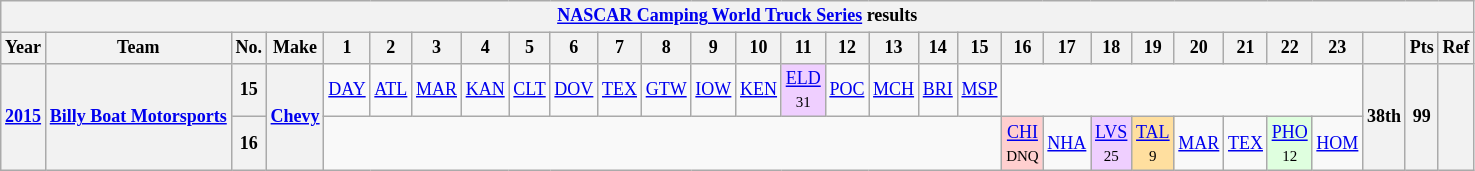<table class="wikitable" style="text-align:center; font-size:75%">
<tr>
<th colspan=45><a href='#'>NASCAR Camping World Truck Series</a> results</th>
</tr>
<tr>
<th>Year</th>
<th>Team</th>
<th>No.</th>
<th>Make</th>
<th>1</th>
<th>2</th>
<th>3</th>
<th>4</th>
<th>5</th>
<th>6</th>
<th>7</th>
<th>8</th>
<th>9</th>
<th>10</th>
<th>11</th>
<th>12</th>
<th>13</th>
<th>14</th>
<th>15</th>
<th>16</th>
<th>17</th>
<th>18</th>
<th>19</th>
<th>20</th>
<th>21</th>
<th>22</th>
<th>23</th>
<th></th>
<th>Pts</th>
<th>Ref</th>
</tr>
<tr>
<th rowspan=2><a href='#'>2015</a></th>
<th rowspan=2><a href='#'>Billy Boat Motorsports</a></th>
<th>15</th>
<th rowspan=2><a href='#'>Chevy</a></th>
<td><a href='#'>DAY</a></td>
<td><a href='#'>ATL</a></td>
<td><a href='#'>MAR</a></td>
<td><a href='#'>KAN</a></td>
<td><a href='#'>CLT</a></td>
<td><a href='#'>DOV</a></td>
<td><a href='#'>TEX</a></td>
<td><a href='#'>GTW</a></td>
<td><a href='#'>IOW</a></td>
<td><a href='#'>KEN</a></td>
<td style="background:#EFCFFF;"><a href='#'>ELD</a><br><small>31</small></td>
<td><a href='#'>POC</a></td>
<td><a href='#'>MCH</a></td>
<td><a href='#'>BRI</a></td>
<td><a href='#'>MSP</a></td>
<td colspan=8></td>
<th rowspan=2>38th</th>
<th rowspan=2>99</th>
<th rowspan=2></th>
</tr>
<tr>
<th>16</th>
<td colspan=15></td>
<td style="background:#FFCFCF;"><a href='#'>CHI</a><br><small>DNQ</small></td>
<td><a href='#'>NHA</a></td>
<td style="background:#EFCFFF;"><a href='#'>LVS</a><br><small>25</small></td>
<td style="background:#FFDF9F;"><a href='#'>TAL</a><br><small>9</small></td>
<td><a href='#'>MAR</a></td>
<td><a href='#'>TEX</a></td>
<td style="background:#DFFFDF;"><a href='#'>PHO</a><br><small>12</small></td>
<td><a href='#'>HOM</a></td>
</tr>
</table>
